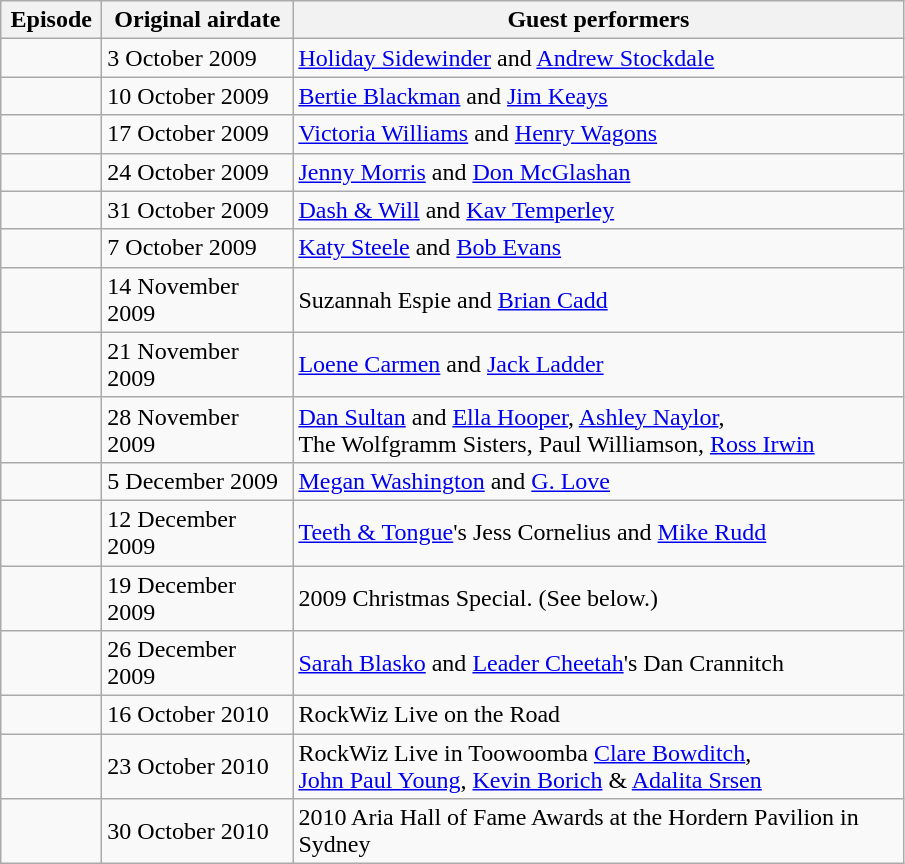<table class="wikitable sortable">
<tr>
<th width="60px">Episode</th>
<th width="120px">Original airdate</th>
<th width="400px" class="unsortable">Guest performers</th>
</tr>
<tr>
<td></td>
<td>3 October 2009</td>
<td><a href='#'>Holiday Sidewinder</a> and <a href='#'>Andrew Stockdale</a></td>
</tr>
<tr>
<td></td>
<td>10 October 2009</td>
<td><a href='#'>Bertie Blackman</a> and <a href='#'>Jim Keays</a></td>
</tr>
<tr>
<td></td>
<td>17 October 2009</td>
<td><a href='#'>Victoria Williams</a> and <a href='#'>Henry Wagons</a></td>
</tr>
<tr>
<td></td>
<td>24 October 2009</td>
<td><a href='#'>Jenny Morris</a> and <a href='#'>Don McGlashan</a></td>
</tr>
<tr>
<td></td>
<td>31 October 2009</td>
<td><a href='#'>Dash & Will</a> and <a href='#'>Kav Temperley</a></td>
</tr>
<tr>
<td></td>
<td>7 October 2009</td>
<td><a href='#'>Katy Steele</a> and <a href='#'>Bob Evans</a></td>
</tr>
<tr>
<td></td>
<td>14 November 2009</td>
<td>Suzannah Espie and <a href='#'>Brian Cadd</a></td>
</tr>
<tr>
<td></td>
<td>21 November 2009</td>
<td><a href='#'>Loene Carmen</a> and <a href='#'>Jack Ladder</a></td>
</tr>
<tr>
<td></td>
<td>28 November 2009</td>
<td><a href='#'>Dan Sultan</a> and <a href='#'>Ella Hooper</a>, <a href='#'>Ashley Naylor</a>,<br>The Wolfgramm Sisters, Paul Williamson, <a href='#'>Ross Irwin</a></td>
</tr>
<tr>
<td></td>
<td>5 December 2009</td>
<td><a href='#'>Megan Washington</a> and <a href='#'>G. Love</a></td>
</tr>
<tr>
<td></td>
<td>12 December 2009</td>
<td><a href='#'>Teeth & Tongue</a>'s Jess Cornelius and <a href='#'>Mike Rudd</a></td>
</tr>
<tr>
<td></td>
<td>19 December 2009</td>
<td>2009 Christmas Special. (See below.)</td>
</tr>
<tr>
<td></td>
<td>26 December 2009</td>
<td><a href='#'>Sarah Blasko</a> and <a href='#'>Leader Cheetah</a>'s Dan Crannitch</td>
</tr>
<tr>
<td></td>
<td>16 October 2010</td>
<td>RockWiz Live on the Road</td>
</tr>
<tr>
<td></td>
<td>23 October 2010</td>
<td>RockWiz Live in Toowoomba <a href='#'>Clare Bowditch</a>,<br><a href='#'>John Paul Young</a>, <a href='#'>Kevin Borich</a> & <a href='#'>Adalita Srsen</a></td>
</tr>
<tr>
<td></td>
<td>30 October 2010</td>
<td>2010 Aria Hall of Fame Awards at the Hordern Pavilion in Sydney</td>
</tr>
</table>
